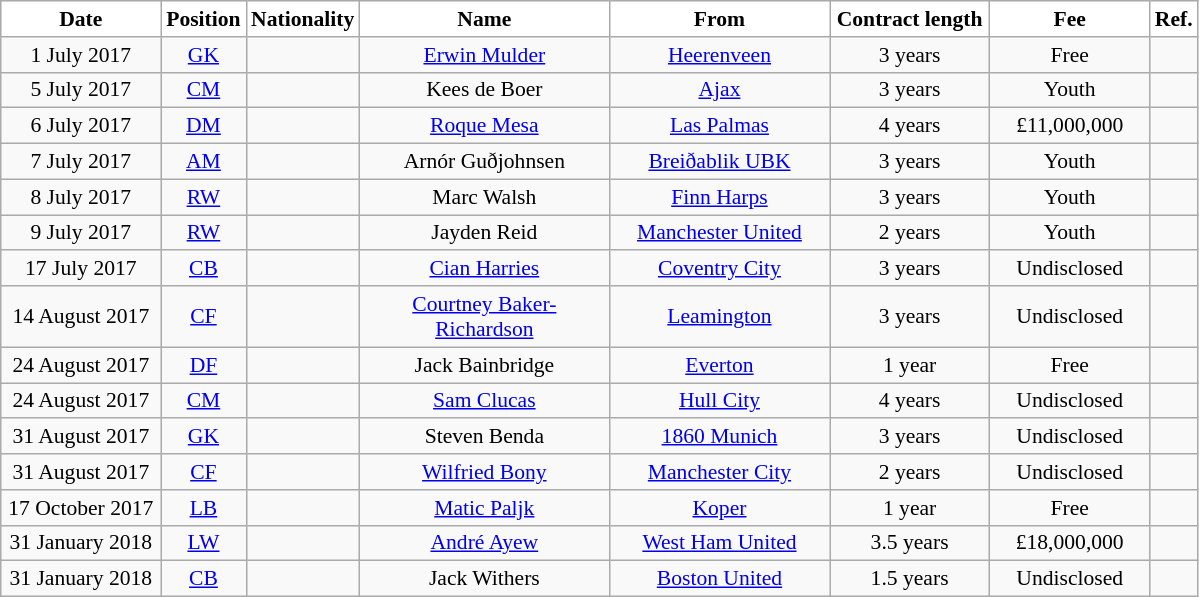<table class="wikitable" style="text-align:center; font-size:90%; ">
<tr>
<th style="background:white; color:black; width:100px;">Date</th>
<th style="background:white; color:black; width:50px;">Position</th>
<th style="background:white; color:black; width:50px;">Nationality</th>
<th style="background:white; color:black; width:160px;">Name</th>
<th style="background:white; color:black; width:140px;">From</th>
<th style="background:white; color:black; width:100px;">Contract length</th>
<th style="background:white; color:black; width:100px;">Fee</th>
<th style="background:white; color:black;">Ref.</th>
</tr>
<tr>
<td>1 July 2017</td>
<td><a href='#'>GK</a></td>
<td></td>
<td><a href='#'>Erwin Mulder</a></td>
<td><a href='#'>Heerenveen</a></td>
<td>3 years</td>
<td>Free</td>
<td></td>
</tr>
<tr>
<td>5 July 2017</td>
<td><a href='#'>CM</a></td>
<td></td>
<td>Kees de Boer</td>
<td><a href='#'>Ajax</a></td>
<td>3 years</td>
<td>Youth</td>
<td></td>
</tr>
<tr>
<td>6 July 2017</td>
<td><a href='#'>DM</a></td>
<td></td>
<td><a href='#'>Roque Mesa</a></td>
<td><a href='#'>Las Palmas</a></td>
<td>4 years</td>
<td>£11,000,000</td>
<td></td>
</tr>
<tr>
<td>7 July 2017</td>
<td><a href='#'>AM</a></td>
<td></td>
<td>Arnór Guðjohnsen</td>
<td><a href='#'>Breiðablik UBK</a></td>
<td>3 years</td>
<td>Youth</td>
<td></td>
</tr>
<tr>
<td>8 July 2017</td>
<td><a href='#'>RW</a></td>
<td></td>
<td>Marc Walsh</td>
<td><a href='#'>Finn Harps</a></td>
<td>3 years</td>
<td>Youth</td>
<td></td>
</tr>
<tr>
<td>9 July 2017</td>
<td><a href='#'>RW</a></td>
<td></td>
<td>Jayden Reid</td>
<td><a href='#'>Manchester United</a></td>
<td>2 years</td>
<td>Youth</td>
<td></td>
</tr>
<tr>
<td>17 July 2017</td>
<td><a href='#'>CB</a></td>
<td></td>
<td><a href='#'>Cian Harries</a></td>
<td><a href='#'>Coventry City</a></td>
<td>3 years</td>
<td>Undisclosed</td>
<td></td>
</tr>
<tr>
<td>14 August 2017</td>
<td><a href='#'>CF</a></td>
<td></td>
<td><a href='#'>Courtney Baker-Richardson</a></td>
<td><a href='#'>Leamington</a></td>
<td>3 years</td>
<td>Undisclosed</td>
<td></td>
</tr>
<tr>
<td>24 August 2017</td>
<td><a href='#'>DF</a></td>
<td></td>
<td>Jack Bainbridge</td>
<td><a href='#'>Everton</a></td>
<td>1 year</td>
<td>Free</td>
<td></td>
</tr>
<tr>
<td>24 August 2017</td>
<td><a href='#'>CM</a></td>
<td></td>
<td><a href='#'>Sam Clucas</a></td>
<td><a href='#'>Hull City</a></td>
<td>4 years</td>
<td>Undisclosed</td>
<td></td>
</tr>
<tr>
<td>31 August 2017</td>
<td><a href='#'>GK</a></td>
<td></td>
<td>Steven Benda</td>
<td><a href='#'>1860 Munich</a></td>
<td>3 years</td>
<td>Undisclosed</td>
<td></td>
</tr>
<tr>
<td>31 August 2017</td>
<td><a href='#'>CF</a></td>
<td></td>
<td><a href='#'>Wilfried Bony</a></td>
<td><a href='#'>Manchester City</a></td>
<td>2 years</td>
<td>Undisclosed</td>
<td></td>
</tr>
<tr>
<td>17 October 2017</td>
<td><a href='#'>LB</a></td>
<td></td>
<td><a href='#'>Matic Paljk</a></td>
<td><a href='#'>Koper</a></td>
<td>1 year</td>
<td>Free</td>
<td></td>
</tr>
<tr>
<td>31 January 2018</td>
<td><a href='#'>LW</a></td>
<td></td>
<td><a href='#'>André Ayew</a></td>
<td><a href='#'>West Ham United</a></td>
<td>3.5 years</td>
<td>£18,000,000</td>
<td></td>
</tr>
<tr>
<td>31 January 2018</td>
<td><a href='#'>CB</a></td>
<td></td>
<td>Jack Withers</td>
<td><a href='#'>Boston United</a></td>
<td>1.5 years</td>
<td>Undisclosed</td>
<td></td>
</tr>
</table>
